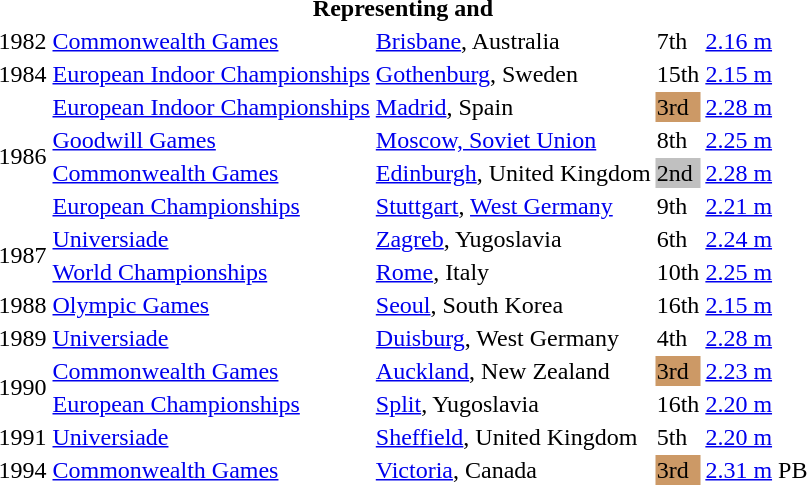<table>
<tr>
<th colspan="6">Representing  and </th>
</tr>
<tr>
<td>1982</td>
<td><a href='#'>Commonwealth Games</a></td>
<td><a href='#'>Brisbane</a>, Australia</td>
<td>7th</td>
<td><a href='#'>2.16 m</a></td>
</tr>
<tr>
<td>1984</td>
<td><a href='#'>European Indoor Championships</a></td>
<td><a href='#'>Gothenburg</a>, Sweden</td>
<td>15th</td>
<td><a href='#'>2.15 m</a></td>
</tr>
<tr>
<td rowspan=4>1986</td>
<td><a href='#'>European Indoor Championships</a></td>
<td><a href='#'>Madrid</a>, Spain</td>
<td bgcolor=cc9966>3rd</td>
<td><a href='#'>2.28 m</a></td>
</tr>
<tr>
<td><a href='#'>Goodwill Games</a></td>
<td><a href='#'>Moscow, Soviet Union</a></td>
<td>8th</td>
<td><a href='#'>2.25 m</a></td>
</tr>
<tr>
<td><a href='#'>Commonwealth Games</a></td>
<td><a href='#'>Edinburgh</a>, United Kingdom</td>
<td bgcolor=silver>2nd</td>
<td><a href='#'>2.28 m</a></td>
</tr>
<tr>
<td><a href='#'>European Championships</a></td>
<td><a href='#'>Stuttgart</a>, <a href='#'>West Germany</a></td>
<td>9th</td>
<td><a href='#'>2.21 m</a></td>
</tr>
<tr>
<td rowspan=2>1987</td>
<td><a href='#'>Universiade</a></td>
<td><a href='#'>Zagreb</a>, Yugoslavia</td>
<td>6th</td>
<td><a href='#'>2.24 m</a></td>
</tr>
<tr>
<td><a href='#'>World Championships</a></td>
<td><a href='#'>Rome</a>, Italy</td>
<td>10th</td>
<td><a href='#'>2.25 m</a></td>
</tr>
<tr>
<td>1988</td>
<td><a href='#'>Olympic Games</a></td>
<td><a href='#'>Seoul</a>, South Korea</td>
<td>16th</td>
<td><a href='#'>2.15 m</a></td>
</tr>
<tr>
<td>1989</td>
<td><a href='#'>Universiade</a></td>
<td><a href='#'>Duisburg</a>, West Germany</td>
<td>4th</td>
<td><a href='#'>2.28 m</a></td>
</tr>
<tr>
<td rowspan=2>1990</td>
<td><a href='#'>Commonwealth Games</a></td>
<td><a href='#'>Auckland</a>, New Zealand</td>
<td bgcolor=cc9966>3rd</td>
<td><a href='#'>2.23 m</a></td>
</tr>
<tr>
<td><a href='#'>European Championships</a></td>
<td><a href='#'>Split</a>, Yugoslavia</td>
<td>16th</td>
<td><a href='#'>2.20 m</a></td>
</tr>
<tr>
<td>1991</td>
<td><a href='#'>Universiade</a></td>
<td><a href='#'>Sheffield</a>, United Kingdom</td>
<td>5th</td>
<td><a href='#'>2.20 m</a></td>
</tr>
<tr>
<td>1994</td>
<td><a href='#'>Commonwealth Games</a></td>
<td><a href='#'>Victoria</a>, Canada</td>
<td bgcolor=cc9966>3rd</td>
<td><a href='#'>2.31 m</a> PB</td>
</tr>
</table>
